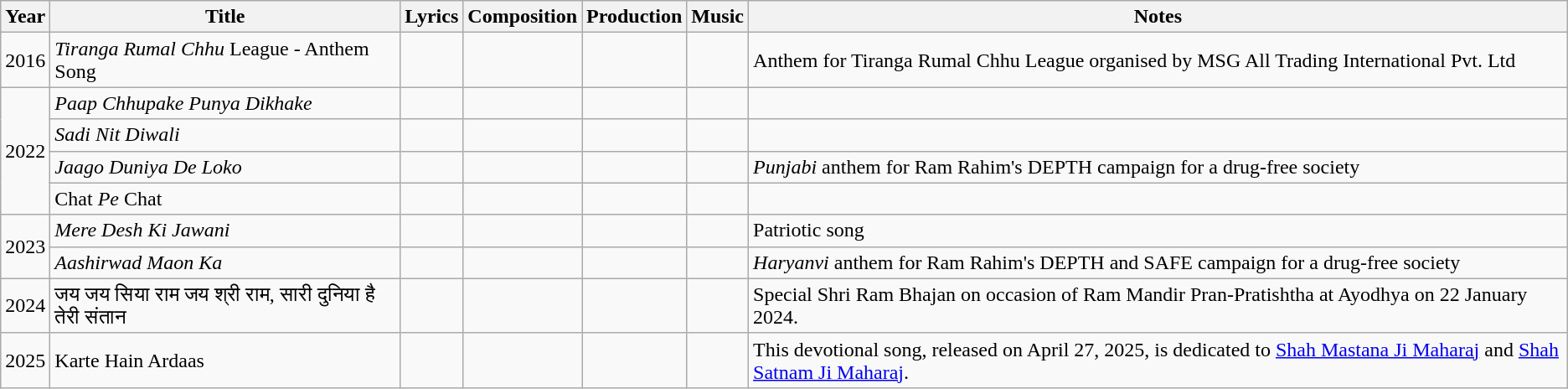<table class="wikitable sortable">
<tr>
<th>Year</th>
<th>Title</th>
<th>Lyrics</th>
<th>Composition</th>
<th>Production</th>
<th>Music</th>
<th class="unsortable">Notes</th>
</tr>
<tr>
<td style="text-align:center;">2016</td>
<td><em>Tiranga Rumal Chhu</em> League - Anthem Song</td>
<td></td>
<td></td>
<td></td>
<td></td>
<td>Anthem for Tiranga Rumal Chhu League organised by MSG All Trading International Pvt. Ltd</td>
</tr>
<tr>
<td rowspan="4" style="text-align:center;">2022</td>
<td><em>Paap Chhupake Punya Dikhake</em></td>
<td></td>
<td></td>
<td></td>
<td></td>
<td></td>
</tr>
<tr>
<td><em>Sadi Nit Diwali</em></td>
<td></td>
<td></td>
<td></td>
<td></td>
<td></td>
</tr>
<tr>
<td><em>Jaago Duniya De Loko</em></td>
<td></td>
<td></td>
<td></td>
<td></td>
<td><em>Punjabi</em> anthem for Ram Rahim's DEPTH campaign for a drug-free society</td>
</tr>
<tr>
<td>Chat <em>Pe</em> Chat</td>
<td></td>
<td></td>
<td></td>
<td></td>
<td></td>
</tr>
<tr>
<td rowspan="2" style="text-align:center;">2023</td>
<td><em>Mere Desh Ki Jawani</em></td>
<td></td>
<td></td>
<td></td>
<td></td>
<td>Patriotic song</td>
</tr>
<tr>
<td><em>Aashirwad Maon Ka</em></td>
<td></td>
<td></td>
<td></td>
<td></td>
<td><em>Haryanvi</em> anthem for Ram Rahim's DEPTH and SAFE campaign for a drug-free society</td>
</tr>
<tr>
<td style="text-align:center;">2024</td>
<td>जय जय सिया राम जय श्री राम, सारी दुनिया है तेरी संतान</td>
<td></td>
<td></td>
<td></td>
<td></td>
<td>Special Shri Ram Bhajan on occasion of Ram Mandir Pran-Pratishtha at Ayodhya on 22 January 2024.</td>
</tr>
<tr>
<td style="text-align:center;">2025</td>
<td>Karte Hain Ardaas</td>
<td></td>
<td></td>
<td></td>
<td></td>
<td>This devotional song, released on April 27, 2025, is dedicated to <a href='#'>Shah Mastana Ji Maharaj</a> and <a href='#'>Shah Satnam Ji Maharaj</a>.</td>
</tr>
</table>
